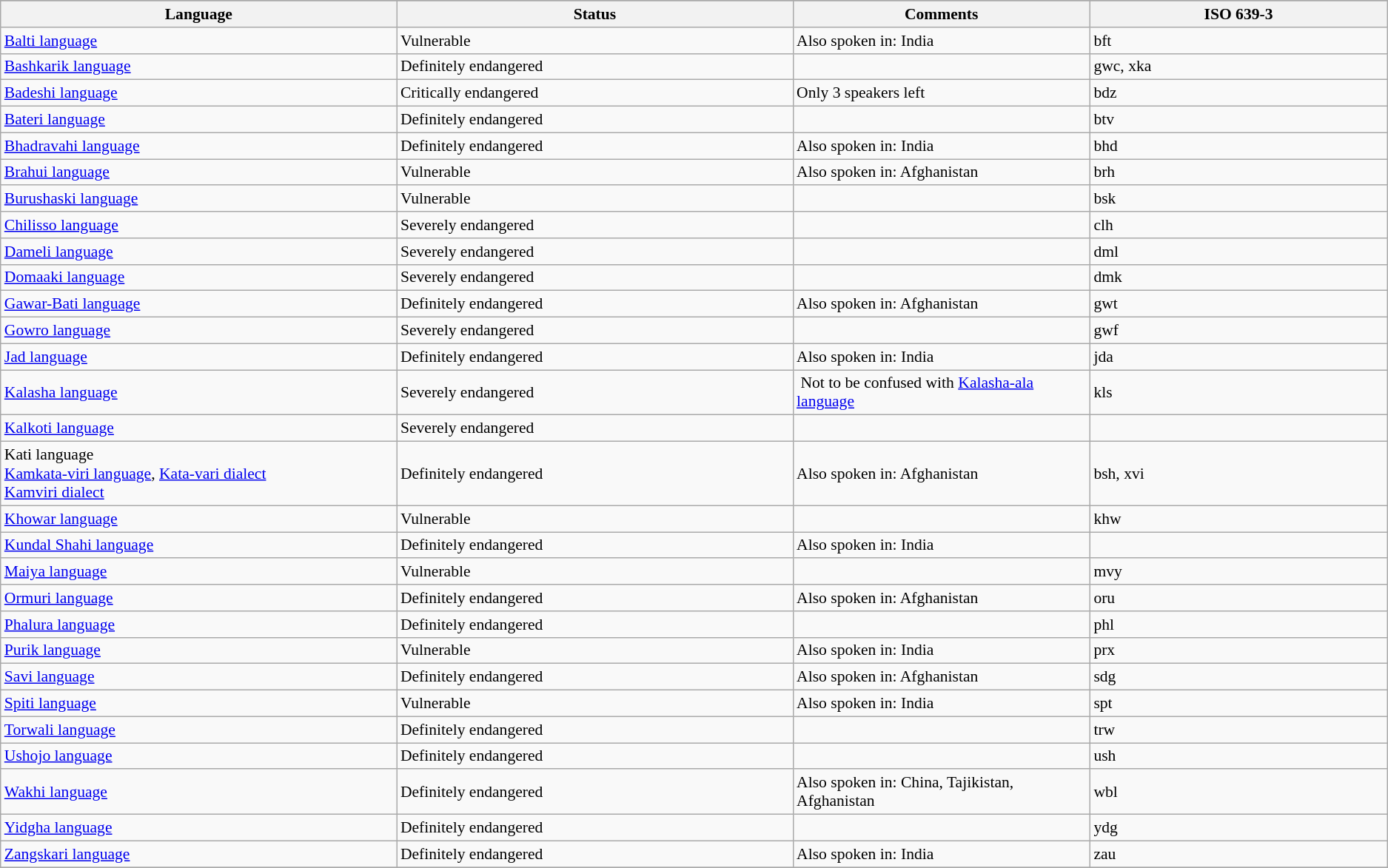<table class="wikitable" align="center" style="font-size:90%">
<tr>
</tr>
<tr>
<th width="20%">Language</th>
<th width="20%">Status</th>
<th width="15%">Comments</th>
<th width="15%">ISO 639-3</th>
</tr>
<tr>
<td><a href='#'>Balti language</a></td>
<td>Vulnerable</td>
<td>Also spoken in: India</td>
<td>bft</td>
</tr>
<tr>
<td><a href='#'>Bashkarik language</a></td>
<td>Definitely endangered</td>
<td> </td>
<td>gwc, xka</td>
</tr>
<tr>
<td><a href='#'>Badeshi language</a></td>
<td>Critically endangered</td>
<td>Only 3 speakers left</td>
<td>bdz</td>
</tr>
<tr>
<td><a href='#'>Bateri language</a></td>
<td>Definitely endangered</td>
<td> </td>
<td>btv</td>
</tr>
<tr>
<td><a href='#'>Bhadravahi language</a></td>
<td>Definitely endangered</td>
<td>Also spoken in: India</td>
<td>bhd</td>
</tr>
<tr>
<td><a href='#'>Brahui language</a></td>
<td>Vulnerable</td>
<td>Also spoken in: Afghanistan</td>
<td>brh</td>
</tr>
<tr>
<td><a href='#'>Burushaski language</a></td>
<td>Vulnerable</td>
<td> </td>
<td>bsk</td>
</tr>
<tr>
<td><a href='#'>Chilisso language</a></td>
<td>Severely endangered</td>
<td> </td>
<td>clh</td>
</tr>
<tr>
<td><a href='#'>Dameli language</a></td>
<td>Severely endangered</td>
<td> </td>
<td>dml</td>
</tr>
<tr>
<td><a href='#'>Domaaki language</a></td>
<td>Severely endangered</td>
<td> </td>
<td>dmk</td>
</tr>
<tr>
<td><a href='#'>Gawar-Bati language</a></td>
<td>Definitely endangered</td>
<td>Also spoken in: Afghanistan</td>
<td>gwt</td>
</tr>
<tr>
<td><a href='#'>Gowro language</a></td>
<td>Severely endangered</td>
<td> </td>
<td>gwf</td>
</tr>
<tr>
<td><a href='#'>Jad language</a></td>
<td>Definitely endangered</td>
<td>Also spoken in: India</td>
<td>jda</td>
</tr>
<tr>
<td><a href='#'>Kalasha language</a></td>
<td>Severely endangered</td>
<td> Not to be confused with <a href='#'>Kalasha-ala language</a></td>
<td>kls</td>
</tr>
<tr>
<td><a href='#'>Kalkoti language</a></td>
<td>Severely endangered</td>
<td> </td>
<td> </td>
</tr>
<tr>
<td>Kati language<br><a href='#'>Kamkata-viri language</a>, <a href='#'>Kata-vari dialect</a><br><a href='#'>Kamviri dialect</a></td>
<td>Definitely endangered</td>
<td>Also spoken in: Afghanistan</td>
<td>bsh, xvi</td>
</tr>
<tr>
<td><a href='#'>Khowar language</a></td>
<td>Vulnerable</td>
<td> </td>
<td>khw</td>
</tr>
<tr>
<td><a href='#'>Kundal Shahi language</a></td>
<td>Definitely endangered</td>
<td>Also spoken in: India</td>
<td> </td>
</tr>
<tr>
<td><a href='#'>Maiya language</a></td>
<td>Vulnerable</td>
<td> </td>
<td>mvy</td>
</tr>
<tr>
<td><a href='#'>Ormuri language</a></td>
<td>Definitely endangered</td>
<td>Also spoken in: Afghanistan</td>
<td>oru</td>
</tr>
<tr>
<td><a href='#'>Phalura language</a></td>
<td>Definitely endangered</td>
<td> </td>
<td>phl</td>
</tr>
<tr>
<td><a href='#'>Purik language</a></td>
<td>Vulnerable</td>
<td>Also spoken in: India</td>
<td>prx</td>
</tr>
<tr>
<td><a href='#'>Savi language</a></td>
<td>Definitely endangered</td>
<td>Also spoken in: Afghanistan</td>
<td>sdg</td>
</tr>
<tr>
<td><a href='#'>Spiti language</a></td>
<td>Vulnerable</td>
<td>Also spoken in: India</td>
<td>spt</td>
</tr>
<tr>
<td><a href='#'>Torwali language</a></td>
<td>Definitely endangered</td>
<td> </td>
<td>trw</td>
</tr>
<tr>
<td><a href='#'>Ushojo language</a></td>
<td>Definitely endangered</td>
<td> </td>
<td>ush</td>
</tr>
<tr>
<td><a href='#'>Wakhi language</a></td>
<td>Definitely endangered</td>
<td>Also spoken in: China, Tajikistan, Afghanistan</td>
<td>wbl</td>
</tr>
<tr>
<td><a href='#'>Yidgha language</a></td>
<td>Definitely endangered</td>
<td> </td>
<td>ydg</td>
</tr>
<tr>
<td><a href='#'>Zangskari language</a></td>
<td>Definitely endangered</td>
<td>Also spoken in: India</td>
<td>zau</td>
</tr>
<tr>
</tr>
</table>
